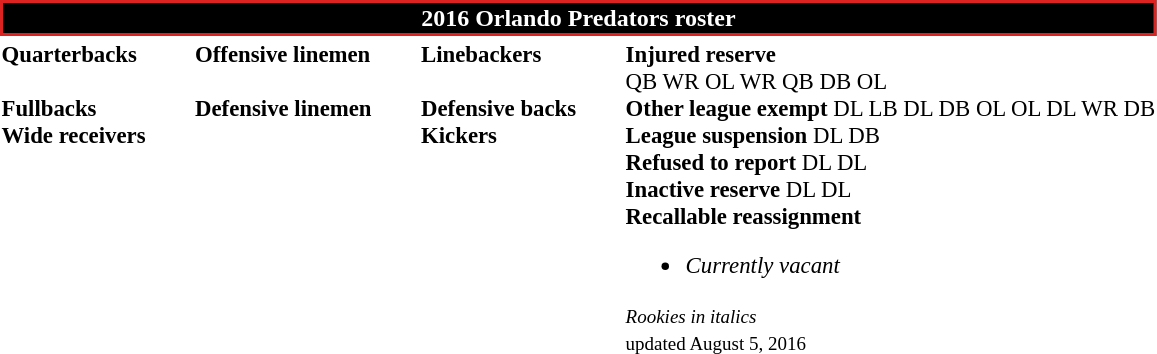<table class="toccolours" style="text-align: left;">
<tr>
<th colspan=7 style="background:black; border: 2px solid #d22; color:white; text-align:center;"><strong>2016 Orlando Predators roster</strong></th>
</tr>
<tr>
<td style="font-size: 95%;vertical-align:top;"><strong>Quarterbacks</strong><br>
<br><strong>Fullbacks</strong>
<br><strong>Wide receivers</strong>




</td>
<td style="width: 25px;"></td>
<td style="font-size: 95%;vertical-align:top;"><strong>Offensive linemen</strong><br>



<br><strong>Defensive linemen</strong>



</td>
<td style="width: 25px;"></td>
<td style="font-size: 95%;vertical-align:top;"><strong>Linebackers</strong><br>
<br><strong>Defensive backs</strong>



<br><strong>Kickers</strong>
</td>
<td style="width: 25px;"></td>
<td style="font-size: 95%;vertical-align:top;"><strong>Injured reserve</strong><br> QB
 WR
 OL
 WR
 QB
 DB
 OL<br><strong>Other league exempt</strong>
 DL
 LB
 DL
 DB
 OL
 OL
 DL
 WR
 DB<br><strong>League suspension</strong>
 DL
 DB<br><strong>Refused to report</strong>
 DL
 DL<br><strong>Inactive reserve</strong>
 DL
 DL<br><strong>Recallable reassignment</strong><ul><li><em>Currently vacant</em></li></ul><small><em>Rookies in italics</em><br><span></span> updated August 5, 2016</small><br>
</td>
</tr>
<tr>
</tr>
</table>
